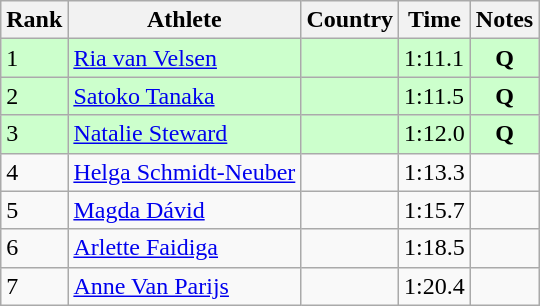<table class="wikitable">
<tr>
<th>Rank</th>
<th>Athlete</th>
<th>Country</th>
<th>Time</th>
<th>Notes</th>
</tr>
<tr bgcolor=#CCFFCC>
<td>1</td>
<td><a href='#'>Ria van Velsen</a></td>
<td></td>
<td>1:11.1</td>
<td align=center><strong>Q</strong></td>
</tr>
<tr bgcolor=#CCFFCC>
<td>2</td>
<td><a href='#'>Satoko Tanaka</a></td>
<td></td>
<td>1:11.5</td>
<td align=center><strong>Q</strong></td>
</tr>
<tr bgcolor=#CCFFCC>
<td>3</td>
<td><a href='#'>Natalie Steward</a></td>
<td></td>
<td>1:12.0</td>
<td align=center><strong>Q</strong></td>
</tr>
<tr>
<td>4</td>
<td><a href='#'>Helga Schmidt-Neuber</a></td>
<td></td>
<td>1:13.3</td>
<td></td>
</tr>
<tr>
<td>5</td>
<td><a href='#'>Magda Dávid</a></td>
<td></td>
<td>1:15.7</td>
<td></td>
</tr>
<tr>
<td>6</td>
<td><a href='#'>Arlette Faidiga</a></td>
<td></td>
<td>1:18.5</td>
<td></td>
</tr>
<tr>
<td>7</td>
<td><a href='#'>Anne Van Parijs</a></td>
<td></td>
<td>1:20.4</td>
<td></td>
</tr>
</table>
